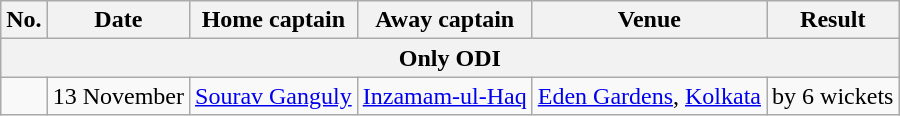<table class="wikitable">
<tr>
<th>No.</th>
<th>Date</th>
<th>Home captain</th>
<th>Away captain</th>
<th>Venue</th>
<th>Result</th>
</tr>
<tr>
<th colspan="6">Only ODI</th>
</tr>
<tr>
<td></td>
<td>13 November</td>
<td><a href='#'>Sourav Ganguly</a></td>
<td><a href='#'>Inzamam-ul-Haq</a></td>
<td><a href='#'>Eden Gardens</a>, <a href='#'>Kolkata</a></td>
<td> by 6 wickets</td>
</tr>
</table>
